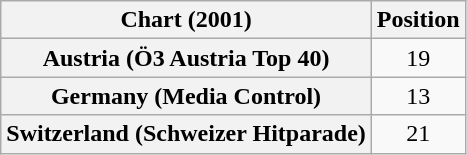<table class="wikitable sortable plainrowheaders" style="text-align:center">
<tr>
<th scope="col">Chart (2001)</th>
<th scope="col">Position</th>
</tr>
<tr>
<th scope="row">Austria (Ö3 Austria Top 40)</th>
<td>19</td>
</tr>
<tr>
<th scope="row">Germany (Media Control)</th>
<td>13</td>
</tr>
<tr>
<th scope="row">Switzerland (Schweizer Hitparade)</th>
<td>21</td>
</tr>
</table>
